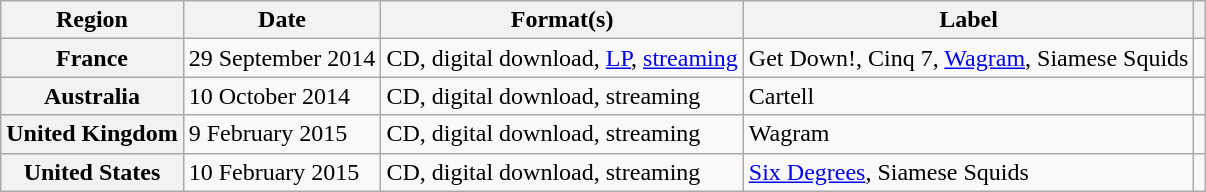<table class="wikitable plainrowheaders">
<tr>
<th scope="col">Region</th>
<th scope="col">Date</th>
<th scope="col">Format(s)</th>
<th scope="col">Label</th>
<th scope="col"></th>
</tr>
<tr>
<th scope="row">France</th>
<td>29 September 2014</td>
<td>CD, digital download, <a href='#'>LP</a>, <a href='#'>streaming</a></td>
<td>Get Down!, Cinq 7, <a href='#'>Wagram</a>, Siamese Squids</td>
<td style="text-align:center"></td>
</tr>
<tr>
<th scope="row">Australia</th>
<td>10 October 2014</td>
<td>CD, digital download, streaming</td>
<td>Cartell</td>
<td style="text-align:center"></td>
</tr>
<tr>
<th scope="row">United Kingdom</th>
<td>9 February 2015</td>
<td>CD, digital download, streaming</td>
<td>Wagram</td>
<td style="text-align:center"></td>
</tr>
<tr>
<th scope="row">United States</th>
<td>10 February 2015</td>
<td>CD, digital download, streaming</td>
<td><a href='#'>Six Degrees</a>, Siamese Squids</td>
<td style="text-align:center"></td>
</tr>
</table>
